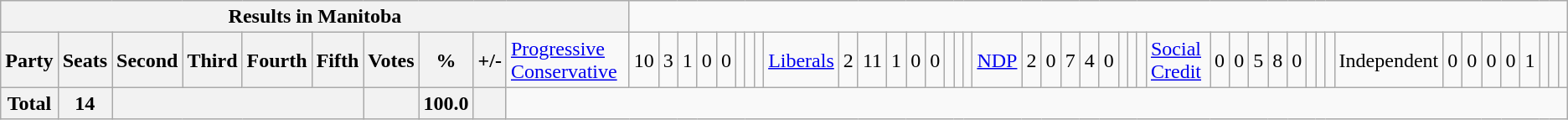<table class="wikitable">
<tr>
<th colspan=11>Results in Manitoba</th>
</tr>
<tr>
<th colspan=2>Party</th>
<th>Seats</th>
<th>Second</th>
<th>Third</th>
<th>Fourth</th>
<th>Fifth</th>
<th>Votes</th>
<th>%</th>
<th>+/-<br></th>
<td><a href='#'>Progressive Conservative</a></td>
<td align="right">10</td>
<td align="right">3</td>
<td align="right">1</td>
<td align="right">0</td>
<td align="right">0</td>
<td align="right"></td>
<td align="right"></td>
<td align="right"><br></td>
<td><a href='#'>Liberals</a></td>
<td align="right">2</td>
<td align="right">11</td>
<td align="right">1</td>
<td align="right">0</td>
<td align="right">0</td>
<td align="right"></td>
<td align="right"></td>
<td align="right"><br></td>
<td><a href='#'>NDP</a></td>
<td align="right">2</td>
<td align="right">0</td>
<td align="right">7</td>
<td align="right">4</td>
<td align="right">0</td>
<td align="right"></td>
<td align="right"></td>
<td align="right"><br></td>
<td><a href='#'>Social Credit</a></td>
<td align="right">0</td>
<td align="right">0</td>
<td align="right">5</td>
<td align="right">8</td>
<td align="right">0</td>
<td align="right"></td>
<td align="right"></td>
<td align="right"><br></td>
<td>Independent</td>
<td align="right">0</td>
<td align="right">0</td>
<td align="right">0</td>
<td align="right">0</td>
<td align="right">1</td>
<td align="right"></td>
<td align="right"></td>
<td align="right"></td>
</tr>
<tr>
<th colspan="2">Total</th>
<th>14</th>
<th colspan="4"></th>
<th></th>
<th>100.0</th>
<th></th>
</tr>
</table>
